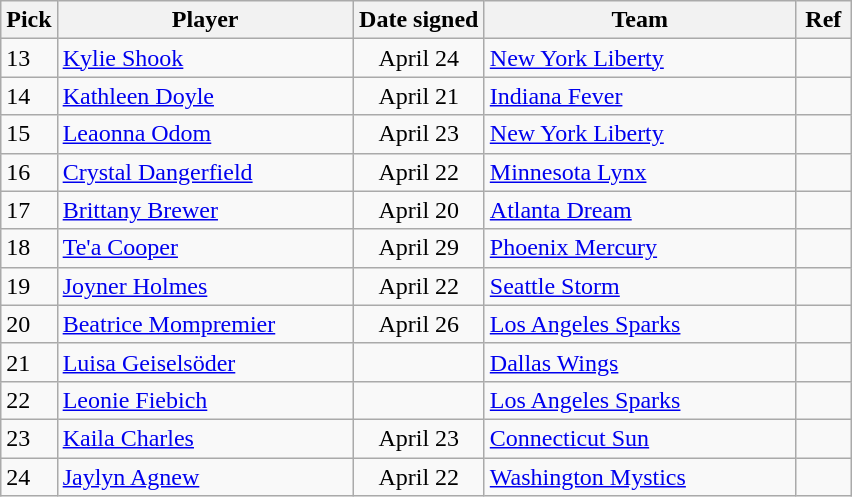<table class="wikitable">
<tr>
<th style="width:30px">Pick</th>
<th style="width:190px">Player</th>
<th style="width:80px">Date signed</th>
<th style="width:200px">Team</th>
<th class="unsortable" style="width:30px">Ref</th>
</tr>
<tr>
<td>13</td>
<td> <a href='#'>Kylie Shook</a></td>
<td align="center">April 24</td>
<td><a href='#'>New York Liberty</a></td>
<td align="center"></td>
</tr>
<tr>
<td>14</td>
<td> <a href='#'>Kathleen Doyle</a></td>
<td align="center">April 21</td>
<td><a href='#'>Indiana Fever</a></td>
<td align="center"></td>
</tr>
<tr>
<td>15</td>
<td> <a href='#'>Leaonna Odom</a></td>
<td align="center">April 23</td>
<td><a href='#'>New York Liberty</a></td>
<td align="center"></td>
</tr>
<tr>
<td>16</td>
<td> <a href='#'>Crystal Dangerfield</a></td>
<td align="center">April 22</td>
<td><a href='#'>Minnesota Lynx</a></td>
<td align="center"></td>
</tr>
<tr>
<td>17</td>
<td> <a href='#'>Brittany Brewer</a></td>
<td align="center">April 20</td>
<td><a href='#'>Atlanta Dream</a></td>
<td align="center"></td>
</tr>
<tr>
<td>18</td>
<td> <a href='#'>Te'a Cooper</a></td>
<td align="center">April 29</td>
<td><a href='#'>Phoenix Mercury</a></td>
<td align="center"></td>
</tr>
<tr>
<td>19</td>
<td> <a href='#'>Joyner Holmes</a></td>
<td align="center">April 22</td>
<td><a href='#'>Seattle Storm</a></td>
<td align="center"></td>
</tr>
<tr>
<td>20</td>
<td> <a href='#'>Beatrice Mompremier</a></td>
<td align="center">April 26</td>
<td><a href='#'>Los Angeles Sparks</a></td>
<td align="center"></td>
</tr>
<tr>
<td>21</td>
<td> <a href='#'>Luisa Geiselsöder</a></td>
<td align="center"></td>
<td><a href='#'>Dallas Wings</a></td>
<td align="center"></td>
</tr>
<tr>
<td>22</td>
<td> <a href='#'>Leonie Fiebich</a></td>
<td align="center"></td>
<td><a href='#'>Los Angeles Sparks</a></td>
<td align="center"></td>
</tr>
<tr>
<td>23</td>
<td> <a href='#'>Kaila Charles</a></td>
<td align="center">April 23</td>
<td><a href='#'>Connecticut Sun</a></td>
<td align="center"></td>
</tr>
<tr>
<td>24</td>
<td> <a href='#'>Jaylyn Agnew</a></td>
<td align="center">April 22</td>
<td><a href='#'>Washington Mystics</a></td>
<td align="center"></td>
</tr>
</table>
